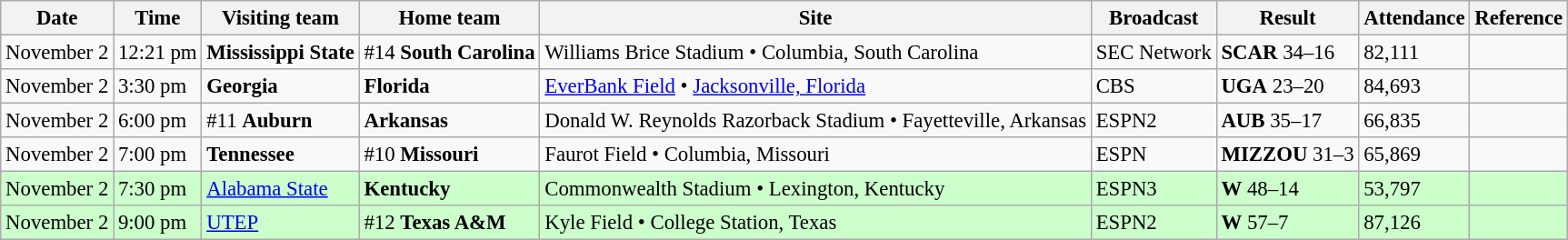<table class="wikitable" style="font-size:95%;">
<tr>
<th>Date</th>
<th>Time</th>
<th>Visiting team</th>
<th>Home team</th>
<th>Site</th>
<th>Broadcast</th>
<th>Result</th>
<th>Attendance</th>
<th class="unsortable">Reference</th>
</tr>
<tr bgcolor=>
<td>November 2</td>
<td>12:21 pm</td>
<td><strong>Mississippi State</strong></td>
<td>#14 <strong>South Carolina</strong></td>
<td>Williams Brice Stadium • Columbia, South Carolina</td>
<td>SEC Network</td>
<td><strong>SCAR</strong> 34–16</td>
<td>82,111</td>
<td></td>
</tr>
<tr bgcolor=>
<td>November 2</td>
<td>3:30 pm</td>
<td><strong>Georgia</strong></td>
<td><strong>Florida</strong></td>
<td><a href='#'>EverBank Field</a> • <a href='#'>Jacksonville, Florida</a></td>
<td>CBS</td>
<td><strong>UGA</strong> 23–20</td>
<td>84,693</td>
<td></td>
</tr>
<tr bgcolor=>
<td>November 2</td>
<td>6:00 pm</td>
<td>#11 <strong>Auburn</strong></td>
<td><strong>Arkansas</strong></td>
<td>Donald W. Reynolds Razorback Stadium • Fayetteville, Arkansas</td>
<td>ESPN2</td>
<td><strong>AUB</strong> 35–17</td>
<td>66,835</td>
<td></td>
</tr>
<tr bgcolor=>
<td>November 2</td>
<td>7:00 pm</td>
<td><strong>Tennessee</strong></td>
<td>#10 <strong>Missouri</strong></td>
<td>Faurot Field • Columbia, Missouri</td>
<td>ESPN</td>
<td><strong>MIZZOU</strong> 31–3</td>
<td>65,869</td>
<td></td>
</tr>
<tr bgcolor=ccffcc>
<td>November 2</td>
<td>7:30 pm</td>
<td><a href='#'>Alabama State</a></td>
<td><strong>Kentucky</strong></td>
<td>Commonwealth Stadium • Lexington, Kentucky</td>
<td>ESPN3</td>
<td><strong>W</strong> 48–14</td>
<td>53,797</td>
<td></td>
</tr>
<tr bgcolor=ccffcc>
<td>November 2</td>
<td>9:00 pm</td>
<td><a href='#'>UTEP</a></td>
<td>#12 <strong>Texas A&M</strong></td>
<td>Kyle Field • College Station, Texas</td>
<td>ESPN2</td>
<td><strong>W</strong> 57–7</td>
<td>87,126</td>
<td></td>
</tr>
</table>
